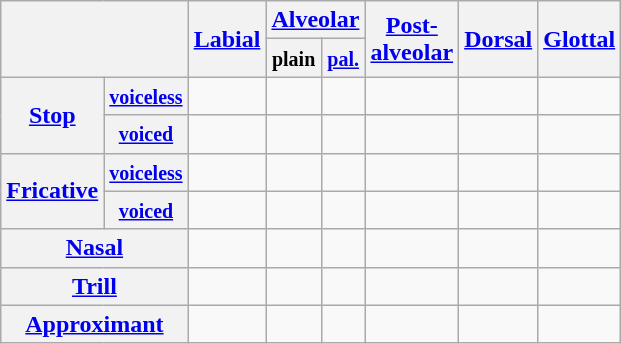<table class="wikitable" style="text-align:center">
<tr>
<th colspan="2" rowspan="2"></th>
<th rowspan="2"><a href='#'>Labial</a></th>
<th colspan="2"><a href='#'>Alveolar</a></th>
<th rowspan="2"><a href='#'>Post-<br>alveolar</a></th>
<th rowspan="2"><a href='#'>Dorsal</a></th>
<th rowspan="2"><a href='#'>Glottal</a></th>
</tr>
<tr>
<th><small>plain</small></th>
<th><small><a href='#'>pal.</a></small></th>
</tr>
<tr>
<th rowspan="2"><a href='#'>Stop</a></th>
<th><small><a href='#'>voiceless</a></small></th>
<td></td>
<td></td>
<td></td>
<td></td>
<td></td>
<td></td>
</tr>
<tr>
<th><small><a href='#'>voiced</a></small></th>
<td></td>
<td></td>
<td></td>
<td></td>
<td></td>
<td></td>
</tr>
<tr>
<th rowspan="2"><a href='#'>Fricative</a></th>
<th><small><a href='#'>voiceless</a></small></th>
<td></td>
<td></td>
<td></td>
<td></td>
<td></td>
<td></td>
</tr>
<tr>
<th><small><a href='#'>voiced</a></small></th>
<td></td>
<td></td>
<td></td>
<td></td>
<td></td>
<td></td>
</tr>
<tr>
<th colspan="2"><a href='#'>Nasal</a></th>
<td></td>
<td></td>
<td></td>
<td></td>
<td></td>
<td></td>
</tr>
<tr>
<th colspan="2"><a href='#'>Trill</a></th>
<td></td>
<td></td>
<td></td>
<td></td>
<td></td>
<td></td>
</tr>
<tr>
<th colspan="2"><a href='#'>Approximant</a></th>
<td></td>
<td></td>
<td></td>
<td></td>
<td></td>
<td></td>
</tr>
</table>
